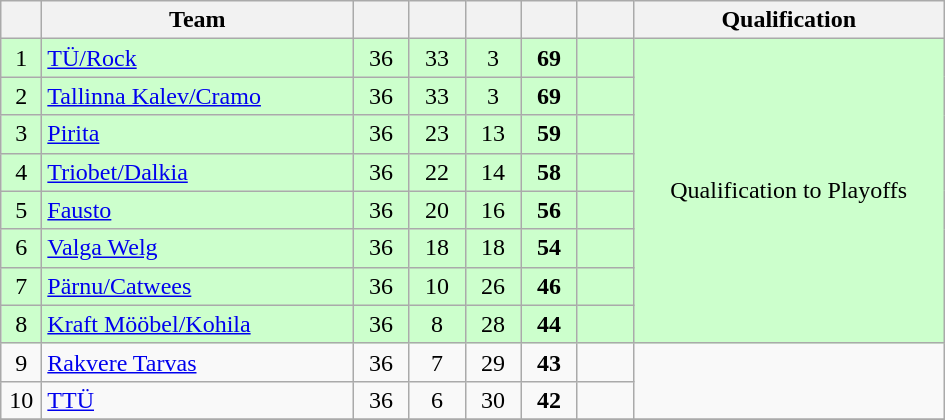<table class="wikitable" style="text-align: center;">
<tr>
<th width=20></th>
<th width=200>Team</th>
<th width=30></th>
<th width=30></th>
<th width=30></th>
<th width=30></th>
<th width=30></th>
<th width=200>Qualification</th>
</tr>
<tr bgcolor=#ccffcc>
<td>1</td>
<td align="left"><a href='#'>TÜ/Rock</a></td>
<td>36</td>
<td>33</td>
<td>3</td>
<td><strong>69</strong></td>
<td></td>
<td rowspan=8 align="center">Qualification to Playoffs</td>
</tr>
<tr bgcolor=#ccffcc>
<td>2</td>
<td align="left"><a href='#'>Tallinna Kalev/Cramo</a></td>
<td>36</td>
<td>33</td>
<td>3</td>
<td><strong>69</strong></td>
<td></td>
</tr>
<tr bgcolor=#ccffcc>
<td>3</td>
<td align="left"><a href='#'>Pirita</a></td>
<td>36</td>
<td>23</td>
<td>13</td>
<td><strong>59</strong></td>
<td></td>
</tr>
<tr bgcolor=#ccffcc>
<td>4</td>
<td align="left"><a href='#'>Triobet/Dalkia</a></td>
<td>36</td>
<td>22</td>
<td>14</td>
<td><strong>58</strong></td>
<td></td>
</tr>
<tr bgcolor=#ccffcc>
<td>5</td>
<td align="left"><a href='#'>Fausto</a></td>
<td>36</td>
<td>20</td>
<td>16</td>
<td><strong>56</strong></td>
<td></td>
</tr>
<tr bgcolor=#ccffcc>
<td>6</td>
<td align="left"><a href='#'>Valga Welg</a></td>
<td>36</td>
<td>18</td>
<td>18</td>
<td><strong>54</strong></td>
<td></td>
</tr>
<tr bgcolor=#ccffcc>
<td>7</td>
<td align="left"><a href='#'>Pärnu/Catwees</a></td>
<td>36</td>
<td>10</td>
<td>26</td>
<td><strong>46</strong></td>
<td></td>
</tr>
<tr bgcolor=#ccffcc>
<td>8</td>
<td align="left"><a href='#'>Kraft Mööbel/Kohila</a></td>
<td>36</td>
<td>8</td>
<td>28</td>
<td><strong>44</strong></td>
<td></td>
</tr>
<tr>
<td>9</td>
<td align="left"><a href='#'>Rakvere Tarvas</a></td>
<td>36</td>
<td>7</td>
<td>29</td>
<td><strong>43</strong></td>
<td></td>
<td rowspan=2></td>
</tr>
<tr>
<td>10</td>
<td align="left"><a href='#'>TTÜ</a></td>
<td>36</td>
<td>6</td>
<td>30</td>
<td><strong>42</strong></td>
<td></td>
</tr>
<tr>
</tr>
</table>
